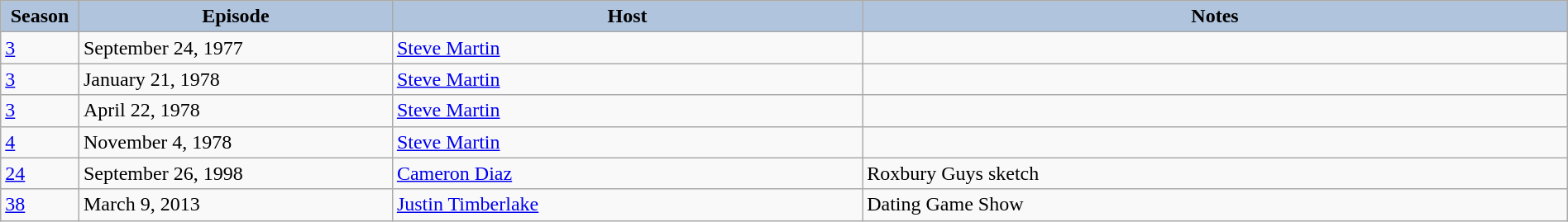<table class="wikitable" style="width:100%;">
<tr>
<th style="background:#B0C4DE;" width="5%">Season</th>
<th style="background:#B0C4DE;" width="20%">Episode</th>
<th style="background:#B0C4DE;" width="30%">Host</th>
<th style="background:#B0C4DE;" width="45%">Notes</th>
</tr>
<tr>
<td><a href='#'>3</a></td>
<td>September 24, 1977</td>
<td><a href='#'>Steve Martin</a></td>
<td></td>
</tr>
<tr>
<td><a href='#'>3</a></td>
<td>January 21, 1978</td>
<td><a href='#'>Steve Martin</a></td>
<td></td>
</tr>
<tr>
<td><a href='#'>3</a></td>
<td>April 22, 1978</td>
<td><a href='#'>Steve Martin</a></td>
<td></td>
</tr>
<tr>
<td><a href='#'>4</a></td>
<td>November 4, 1978</td>
<td><a href='#'>Steve Martin</a></td>
<td></td>
</tr>
<tr>
<td><a href='#'>24</a></td>
<td>September 26, 1998</td>
<td><a href='#'>Cameron Diaz</a></td>
<td>Roxbury Guys sketch</td>
</tr>
<tr>
<td><a href='#'>38</a></td>
<td>March 9, 2013</td>
<td><a href='#'>Justin Timberlake</a></td>
<td>Dating Game Show</td>
</tr>
</table>
